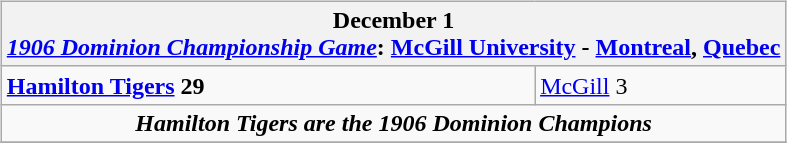<table cellspacing="10">
<tr>
<td valign="top"><br><table class="wikitable">
<tr>
<th bgcolor="#DDDDDD" colspan="4">December 1<br><a href='#'><em>1906 Dominion Championship Game</em></a>: <a href='#'>McGill University</a> - <a href='#'>Montreal</a>, <a href='#'>Quebec</a></th>
</tr>
<tr>
<td><strong><a href='#'>Hamilton Tigers</a> 29</strong></td>
<td><a href='#'>McGill</a> 3</td>
</tr>
<tr>
<td align="center" colspan="4"><strong><em>Hamilton Tigers are the 1906 Dominion Champions</em></strong></td>
</tr>
<tr>
</tr>
</table>
</td>
</tr>
</table>
